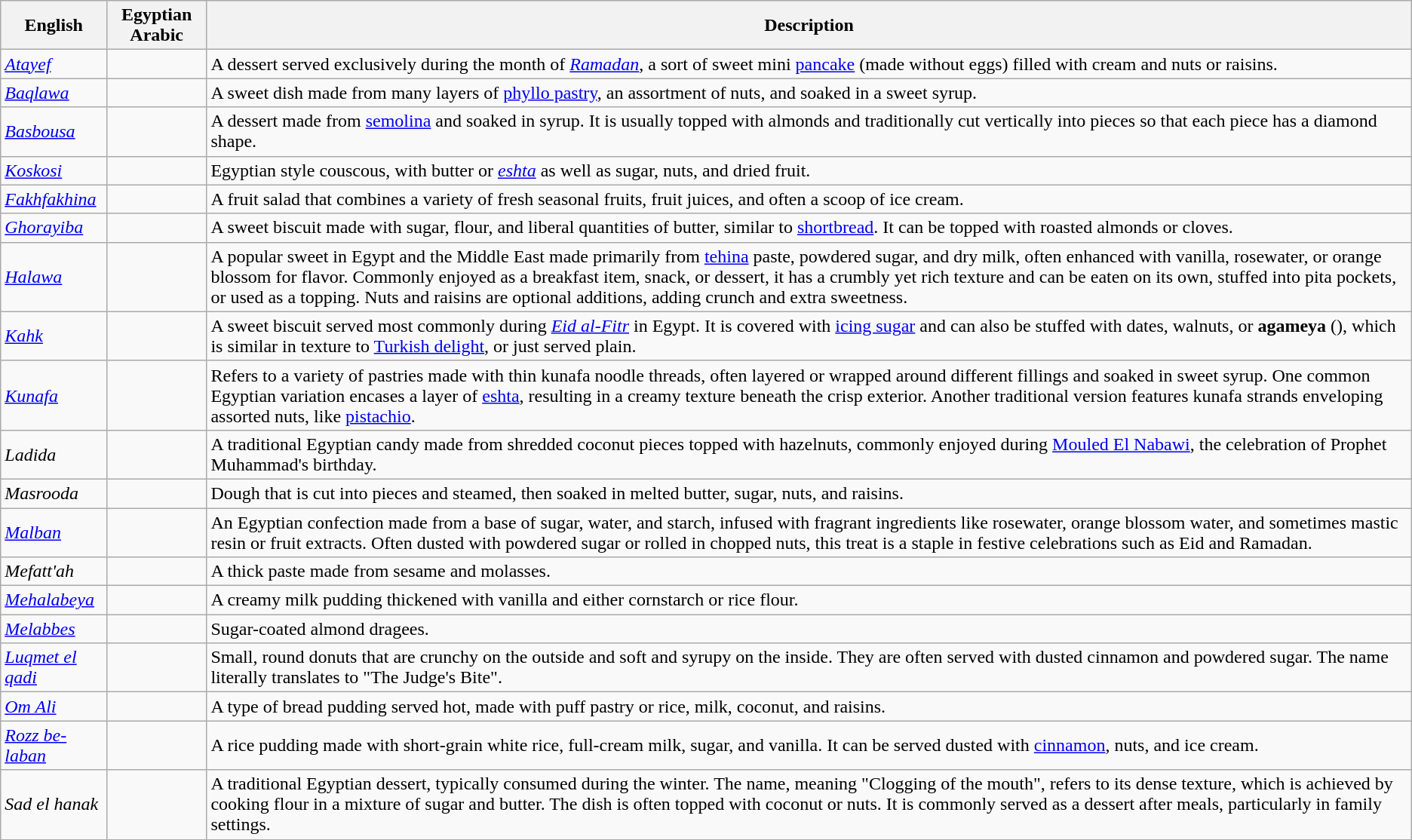<table class="wikitable">
<tr>
<th>English</th>
<th>Egyptian Arabic</th>
<th>Description</th>
</tr>
<tr>
<td><em><a href='#'>Atayef</a></em></td>
<td></td>
<td>A dessert served exclusively during the month of <em><a href='#'>Ramadan</a></em>, a sort of sweet mini <a href='#'>pancake</a> (made without eggs) filled with cream and nuts or raisins.</td>
</tr>
<tr>
<td><em><a href='#'>Baqlawa</a></em></td>
<td></td>
<td>A sweet dish made from many layers of <a href='#'>phyllo pastry</a>, an assortment of nuts, and soaked in a sweet syrup.</td>
</tr>
<tr>
<td><em><a href='#'>Basbousa</a></em></td>
<td></td>
<td>A dessert made from <a href='#'>semolina</a> and soaked in syrup. It is usually topped with almonds and traditionally cut vertically into pieces so that each piece has a diamond shape.</td>
</tr>
<tr>
<td><em><a href='#'>Koskosi</a></em></td>
<td></td>
<td>Egyptian style couscous, with butter or <em><a href='#'>eshta</a></em> as well as sugar, nuts, and dried fruit.</td>
</tr>
<tr>
<td><em><a href='#'>Fakhfakhina</a></em></td>
<td></td>
<td>A fruit salad that combines a variety of fresh seasonal fruits, fruit juices, and often a scoop of ice cream.</td>
</tr>
<tr>
<td><em><a href='#'>Ghorayiba</a></em></td>
<td></td>
<td>A sweet biscuit made with sugar, flour, and liberal quantities of butter, similar to <a href='#'>shortbread</a>. It can be topped with roasted almonds or cloves.</td>
</tr>
<tr>
<td><em><a href='#'>Halawa</a></em></td>
<td></td>
<td>A popular sweet in Egypt and the Middle East made primarily from <a href='#'>tehina</a> paste, powdered sugar, and dry milk, often enhanced with vanilla, rosewater, or orange blossom for flavor. Commonly enjoyed as a breakfast item, snack, or dessert, it has a crumbly yet rich texture and can be eaten on its own, stuffed into pita pockets, or used as a topping. Nuts and raisins are optional additions, adding crunch and extra sweetness.</td>
</tr>
<tr>
<td><em><a href='#'>Kahk</a></em></td>
<td></td>
<td>A sweet biscuit served most commonly during <em><a href='#'>Eid al-Fitr</a></em> in Egypt. It is covered with <a href='#'>icing sugar</a> and can also be stuffed with dates, walnuts, or <strong>agameya</strong> (), which is similar in texture to <a href='#'>Turkish delight</a>, or just served plain.</td>
</tr>
<tr>
<td><em><a href='#'>Kunafa</a></em></td>
<td></td>
<td>Refers to a variety of pastries made with thin kunafa noodle threads, often layered or wrapped around different fillings and soaked in sweet syrup. One common Egyptian variation encases a layer of <a href='#'>eshta</a>, resulting in a creamy texture beneath the crisp exterior. Another traditional version features kunafa strands enveloping assorted nuts, like <a href='#'>pistachio</a>.</td>
</tr>
<tr>
<td><em>Ladida</em></td>
<td></td>
<td>A traditional Egyptian candy made from shredded coconut pieces topped with hazelnuts, commonly enjoyed during <a href='#'>Mouled El Nabawi</a>, the celebration of Prophet Muhammad's birthday.</td>
</tr>
<tr>
<td><em>Masrooda</em></td>
<td></td>
<td>Dough that is cut into pieces and steamed, then soaked in melted butter, sugar, nuts, and raisins.</td>
</tr>
<tr>
<td><em><a href='#'>Malban</a></em></td>
<td></td>
<td>An Egyptian confection made from a base of sugar, water, and starch, infused with fragrant ingredients like rosewater, orange blossom water, and sometimes mastic resin or fruit extracts. Often dusted with powdered sugar or rolled in chopped nuts, this treat is a staple in festive celebrations such as Eid and Ramadan.</td>
</tr>
<tr>
<td><em>Mefatt'ah</em></td>
<td></td>
<td>A thick paste made from sesame and molasses.</td>
</tr>
<tr>
<td><em><a href='#'>Mehalabeya</a></em></td>
<td></td>
<td>A creamy milk pudding thickened with vanilla and either cornstarch or rice flour.</td>
</tr>
<tr>
<td><em><a href='#'>Melabbes</a></em></td>
<td></td>
<td>Sugar-coated almond dragees.</td>
</tr>
<tr>
<td><em><a href='#'>Luqmet el qadi</a></em></td>
<td></td>
<td>Small, round donuts that are crunchy on the outside and soft and syrupy on the inside. They are often served with dusted cinnamon and powdered sugar. The name literally translates to "The Judge's Bite".</td>
</tr>
<tr>
<td><em><a href='#'>Om Ali</a></em></td>
<td></td>
<td>A type of bread pudding served hot, made with puff pastry or rice, milk, coconut, and raisins.</td>
</tr>
<tr>
<td><em><a href='#'>Rozz be-laban</a></em></td>
<td></td>
<td>A rice pudding made with short-grain white rice, full-cream milk, sugar, and vanilla. It can be served dusted with <a href='#'>cinnamon</a>, nuts, and ice cream.</td>
</tr>
<tr>
<td><em>Sad el hanak</em></td>
<td></td>
<td>A traditional Egyptian dessert, typically consumed during the winter. The name, meaning "Clogging of the mouth", refers to its dense texture, which is achieved by cooking flour in a mixture of sugar and butter. The dish is often topped with coconut or nuts. It is commonly served as a dessert after meals, particularly in family settings.</td>
</tr>
</table>
